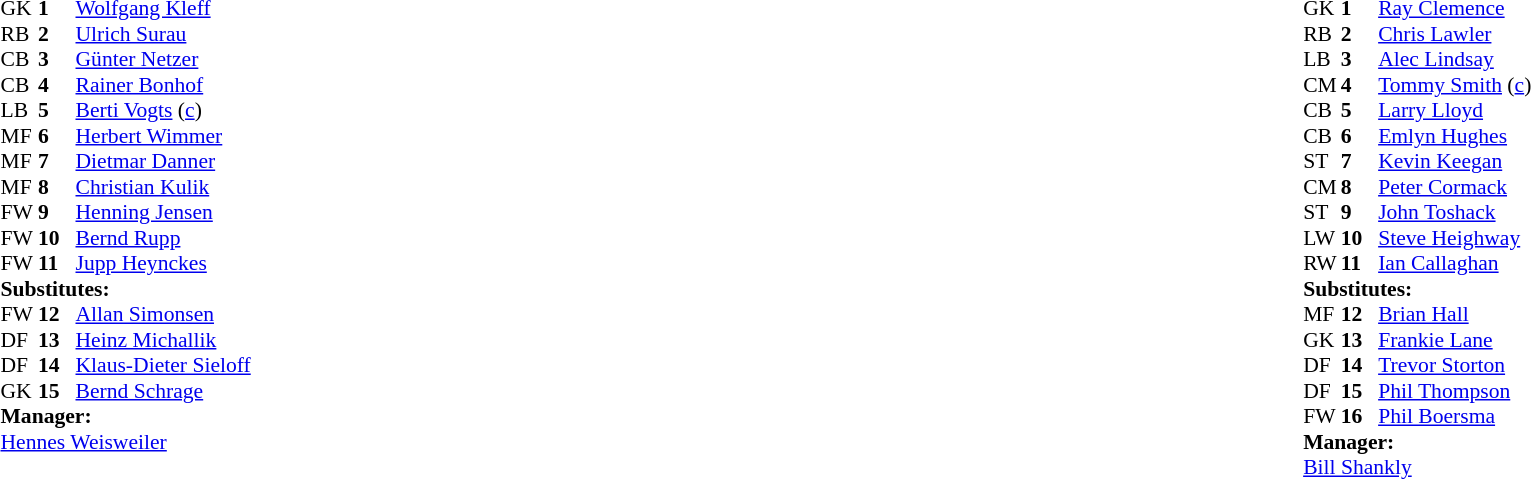<table style="width:100%;">
<tr>
<td style="vertical-align:top; width:50%;"><br><table style="font-size:90%" cellspacing="0" cellpadding="0">
<tr>
<td colspan="4"></td>
</tr>
<tr>
<th width=25></th>
<th width=25></th>
</tr>
<tr>
<td>GK</td>
<td><strong>1</strong></td>
<td> <a href='#'>Wolfgang Kleff</a></td>
</tr>
<tr>
<td>RB</td>
<td><strong>2</strong></td>
<td> <a href='#'>Ulrich Surau</a></td>
</tr>
<tr>
<td>CB</td>
<td><strong>3</strong></td>
<td> <a href='#'>Günter Netzer</a></td>
</tr>
<tr>
<td>CB</td>
<td><strong>4</strong></td>
<td> <a href='#'>Rainer Bonhof</a></td>
</tr>
<tr>
<td>LB</td>
<td><strong>5</strong></td>
<td> <a href='#'>Berti Vogts</a> (<a href='#'>c</a>)</td>
</tr>
<tr>
<td>MF</td>
<td><strong>6</strong></td>
<td> <a href='#'>Herbert Wimmer</a></td>
</tr>
<tr>
<td>MF</td>
<td><strong>7</strong></td>
<td> <a href='#'>Dietmar Danner</a></td>
</tr>
<tr>
<td>MF</td>
<td><strong>8</strong></td>
<td> <a href='#'>Christian Kulik</a></td>
</tr>
<tr>
<td>FW</td>
<td><strong>9</strong></td>
<td> <a href='#'>Henning Jensen</a></td>
</tr>
<tr>
<td>FW</td>
<td><strong>10</strong></td>
<td> <a href='#'>Bernd Rupp</a></td>
</tr>
<tr>
<td>FW</td>
<td><strong>11</strong></td>
<td> <a href='#'>Jupp Heynckes</a></td>
</tr>
<tr>
<td colspan=3><strong>Substitutes:</strong></td>
</tr>
<tr>
<td>FW</td>
<td><strong>12</strong></td>
<td> <a href='#'>Allan Simonsen</a></td>
</tr>
<tr>
<td>DF</td>
<td><strong>13</strong></td>
<td> <a href='#'>Heinz Michallik</a></td>
</tr>
<tr>
<td>DF</td>
<td><strong>14</strong></td>
<td> <a href='#'>Klaus-Dieter Sieloff</a></td>
</tr>
<tr>
<td>GK</td>
<td><strong>15</strong></td>
<td> <a href='#'>Bernd Schrage</a></td>
</tr>
<tr>
<td colspan=3><strong>Manager:</strong></td>
</tr>
<tr>
<td colspan=4> <a href='#'>Hennes Weisweiler</a></td>
</tr>
</table>
</td>
<td style="vertical-align:top; width:50%;"><br><table cellspacing="0" cellpadding="0" style="font-size:90%; margin:auto;">
<tr>
<td colspan="4"></td>
</tr>
<tr>
<th width=25></th>
<th width=25></th>
</tr>
<tr>
<td>GK</td>
<td><strong>1</strong></td>
<td> <a href='#'>Ray Clemence</a></td>
</tr>
<tr>
<td>RB</td>
<td><strong>2</strong></td>
<td> <a href='#'>Chris Lawler</a></td>
</tr>
<tr>
<td>LB</td>
<td><strong>3</strong></td>
<td> <a href='#'>Alec Lindsay</a></td>
</tr>
<tr>
<td>CM</td>
<td><strong>4</strong></td>
<td> <a href='#'>Tommy Smith</a> (<a href='#'>c</a>)</td>
</tr>
<tr>
<td>CB</td>
<td><strong>5</strong></td>
<td> <a href='#'>Larry Lloyd</a></td>
</tr>
<tr>
<td>CB</td>
<td><strong>6</strong></td>
<td> <a href='#'>Emlyn Hughes</a></td>
</tr>
<tr>
<td>ST</td>
<td><strong>7</strong></td>
<td> <a href='#'>Kevin Keegan</a></td>
</tr>
<tr>
<td>CM</td>
<td><strong>8</strong></td>
<td> <a href='#'>Peter Cormack</a></td>
</tr>
<tr>
<td>ST</td>
<td><strong>9</strong></td>
<td> <a href='#'>John Toshack</a></td>
</tr>
<tr>
<td>LW</td>
<td><strong>10</strong></td>
<td> <a href='#'>Steve Heighway</a></td>
<td></td>
<td></td>
</tr>
<tr>
<td>RW</td>
<td><strong>11</strong></td>
<td> <a href='#'>Ian Callaghan</a></td>
</tr>
<tr>
<td colspan=3><strong>Substitutes:</strong></td>
</tr>
<tr>
<td>MF</td>
<td><strong>12</strong></td>
<td> <a href='#'>Brian Hall</a></td>
</tr>
<tr>
<td>GK</td>
<td><strong>13</strong></td>
<td> <a href='#'>Frankie Lane</a></td>
</tr>
<tr>
<td>DF</td>
<td><strong>14</strong></td>
<td> <a href='#'>Trevor Storton</a></td>
</tr>
<tr>
<td>DF</td>
<td><strong>15</strong></td>
<td> <a href='#'>Phil Thompson</a></td>
</tr>
<tr>
<td>FW</td>
<td><strong>16</strong></td>
<td> <a href='#'>Phil Boersma</a></td>
<td></td>
<td></td>
</tr>
<tr>
<td colspan=3><strong>Manager:</strong></td>
</tr>
<tr>
<td colspan=4> <a href='#'>Bill Shankly</a></td>
</tr>
</table>
</td>
</tr>
</table>
